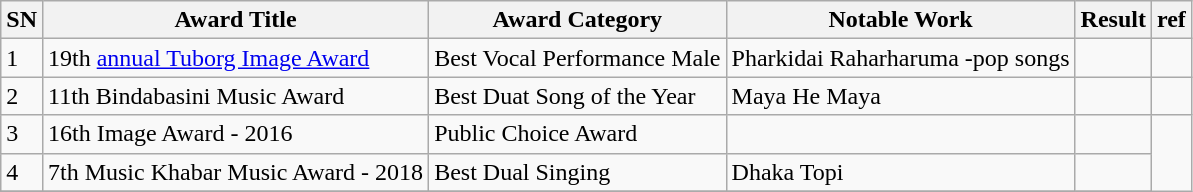<table class="wikitable sortable">
<tr>
<th>SN</th>
<th>Award Title</th>
<th>Award Category</th>
<th>Notable Work</th>
<th>Result</th>
<th>ref</th>
</tr>
<tr>
<td>1</td>
<td>19th <a href='#'>annual Tuborg Image Award</a></td>
<td>Best Vocal Performance Male</td>
<td>Pharkidai Raharharuma -pop songs</td>
<td></td>
<td></td>
</tr>
<tr>
<td>2</td>
<td>11th Bindabasini Music Award</td>
<td>Best Duat Song of the Year</td>
<td>Maya He Maya</td>
<td></td>
<td></td>
</tr>
<tr>
<td>3</td>
<td>16th Image Award - 2016</td>
<td>Public Choice Award</td>
<td></td>
<td></td>
</tr>
<tr>
<td>4</td>
<td>7th Music Khabar Music Award - 2018</td>
<td>Best Dual Singing</td>
<td>Dhaka Topi</td>
<td></td>
</tr>
<tr>
</tr>
</table>
